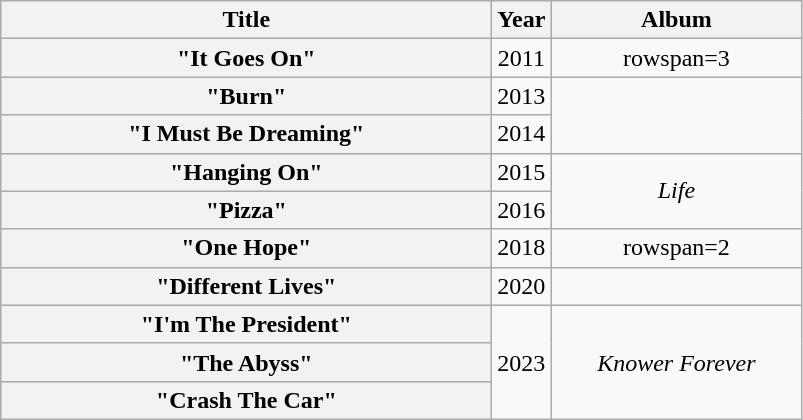<table class="wikitable plainrowheaders" style="text-align:center;">
<tr>
<th rowspan="1" style="width:20em;">Title</th>
<th rowspan="1" style="width:1em;">Year</th>
<th rowspan="1" style="width:10em;">Album</th>
</tr>
<tr>
<th scope="row">"It Goes On"<br></th>
<td>2011</td>
<td>rowspan=3 </td>
</tr>
<tr>
<th scope="row">"Burn"</th>
<td>2013</td>
</tr>
<tr>
<th scope="row">"I Must Be Dreaming"</th>
<td>2014</td>
</tr>
<tr>
<th scope="row">"Hanging On"</th>
<td>2015</td>
<td rowspan=2><em>Life</em></td>
</tr>
<tr>
<th scope="row">"Pizza"</th>
<td>2016</td>
</tr>
<tr>
<th scope="row">"One Hope"<br> </th>
<td>2018</td>
<td>rowspan=2 </td>
</tr>
<tr>
<th scope="row">"Different Lives"</th>
<td>2020</td>
</tr>
<tr>
<th scope="row">"I'm The President"</th>
<td rowspan=3>2023</td>
<td rowspan=3><em>Knower Forever</em></td>
</tr>
<tr>
<th scope="row">"The Abyss"</th>
</tr>
<tr>
<th scope="row">"Crash The Car"</th>
</tr>
</table>
